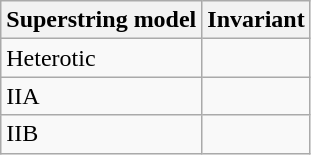<table class="wikitable">
<tr>
<th>Superstring model</th>
<th>Invariant</th>
</tr>
<tr>
<td>Heterotic</td>
<td></td>
</tr>
<tr>
<td>IIA</td>
<td></td>
</tr>
<tr>
<td>IIB</td>
<td></td>
</tr>
</table>
